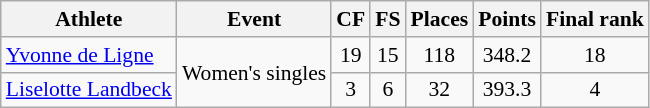<table class="wikitable" border="1" style="font-size:90%">
<tr>
<th>Athlete</th>
<th>Event</th>
<th>CF</th>
<th>FS</th>
<th>Places</th>
<th>Points</th>
<th>Final rank</th>
</tr>
<tr align=center>
<td align=left><a href='#'>Yvonne de Ligne</a></td>
<td rowspan="2">Women's singles</td>
<td>19</td>
<td>15</td>
<td>118</td>
<td>348.2</td>
<td>18</td>
</tr>
<tr align=center>
<td align=left><a href='#'>Liselotte Landbeck</a></td>
<td>3</td>
<td>6</td>
<td>32</td>
<td>393.3</td>
<td>4</td>
</tr>
</table>
